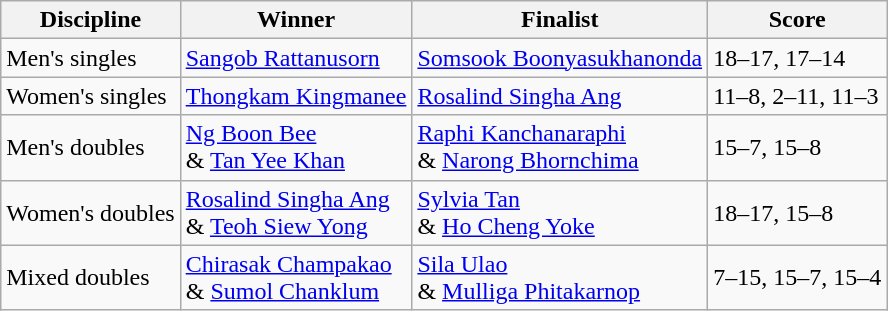<table class=wikitable>
<tr>
<th>Discipline</th>
<th>Winner</th>
<th>Finalist</th>
<th>Score</th>
</tr>
<tr>
<td>Men's singles</td>
<td> <a href='#'>Sangob Rattanusorn</a></td>
<td> <a href='#'>Somsook Boonyasukhanonda</a></td>
<td>18–17, 17–14</td>
</tr>
<tr>
<td>Women's singles</td>
<td> <a href='#'>Thongkam Kingmanee</a></td>
<td> <a href='#'>Rosalind Singha Ang</a></td>
<td>11–8, 2–11, 11–3</td>
</tr>
<tr>
<td>Men's doubles</td>
<td> <a href='#'>Ng Boon Bee</a><br> & <a href='#'>Tan Yee Khan</a></td>
<td> <a href='#'>Raphi Kanchanaraphi</a><br> & <a href='#'>Narong Bhornchima</a></td>
<td>15–7, 15–8</td>
</tr>
<tr>
<td>Women's doubles</td>
<td> <a href='#'>Rosalind Singha Ang</a><br> & <a href='#'>Teoh Siew Yong</a></td>
<td> <a href='#'>Sylvia Tan</a><br> & <a href='#'>Ho Cheng Yoke</a></td>
<td>18–17, 15–8</td>
</tr>
<tr>
<td>Mixed doubles</td>
<td> <a href='#'>Chirasak Champakao</a><br> & <a href='#'>Sumol Chanklum</a></td>
<td> <a href='#'>Sila Ulao</a><br> & <a href='#'>Mulliga Phitakarnop</a></td>
<td>7–15, 15–7, 15–4</td>
</tr>
</table>
